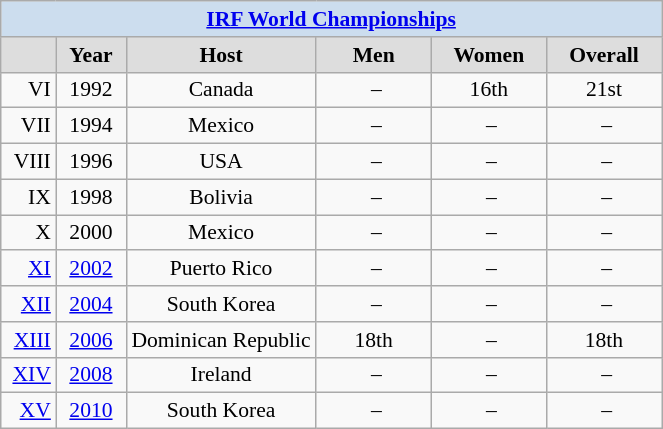<table class="wikitable" style=font-size:90%>
<tr align=center style="background:#ccddee;">
<td colspan=6><strong><a href='#'>IRF World Championships</a></strong></td>
</tr>
<tr align=center bgcolor="#dddddd">
<td width=30></td>
<td width=40><strong>Year</strong></td>
<td width=120><strong>Host</strong></td>
<td width=70><strong>Men</strong></td>
<td width=70><strong>Women</strong></td>
<td width=70><strong>Overall</strong></td>
</tr>
<tr align="center">
<td align="right">VI</td>
<td align="center">1992</td>
<td align="center">Canada</td>
<td> –</td>
<td>16th</td>
<td>21st</td>
</tr>
<tr align="center">
<td align="right">VII</td>
<td align="center">1994</td>
<td align="center">Mexico</td>
<td> –</td>
<td> –</td>
<td> –</td>
</tr>
<tr align="center">
<td align="right">VIII</td>
<td align="center">1996</td>
<td align="center">USA</td>
<td> –</td>
<td> –</td>
<td> –</td>
</tr>
<tr align="center">
<td align="right">IX</td>
<td align="center">1998</td>
<td align="center">Bolivia</td>
<td> –</td>
<td> –</td>
<td> –</td>
</tr>
<tr align="center">
<td align="right">X</td>
<td align="center">2000</td>
<td align="center">Mexico</td>
<td> –</td>
<td> –</td>
<td> –</td>
</tr>
<tr align="center">
<td align="right"><a href='#'>XI</a></td>
<td align="center"><a href='#'>2002</a></td>
<td align="center">Puerto Rico</td>
<td> –</td>
<td> –</td>
<td> –</td>
</tr>
<tr align="center">
<td align="right"><a href='#'>XII</a></td>
<td align="center"><a href='#'>2004</a></td>
<td align="center">South Korea</td>
<td> –</td>
<td> –</td>
<td> –</td>
</tr>
<tr align="center">
<td align="right"><a href='#'>XIII</a></td>
<td align="center"><a href='#'>2006</a></td>
<td align="center">Dominican Republic</td>
<td>18th</td>
<td> –</td>
<td>18th</td>
</tr>
<tr align="center">
<td align="right"><a href='#'>XIV</a></td>
<td align="center"><a href='#'>2008</a></td>
<td align="center">Ireland</td>
<td> –</td>
<td> –</td>
<td> –</td>
</tr>
<tr align="center">
<td align="right"><a href='#'>XV</a></td>
<td align="center"><a href='#'>2010</a></td>
<td align="center">South Korea</td>
<td> –</td>
<td> –</td>
<td> –</td>
</tr>
</table>
